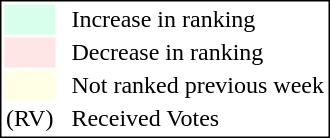<table style="border:1px solid black;">
<tr>
<td style="background:#D8FFEB; width:20px;"></td>
<td> </td>
<td>Increase in ranking</td>
</tr>
<tr>
<td style="background:#FFE6E6; width:20px;"></td>
<td> </td>
<td>Decrease in ranking</td>
</tr>
<tr>
<td style="background:#FFFFE6; width:20px;"></td>
<td> </td>
<td>Not ranked previous week</td>
</tr>
<tr>
<td>(RV)</td>
<td> </td>
<td>Received Votes</td>
</tr>
</table>
